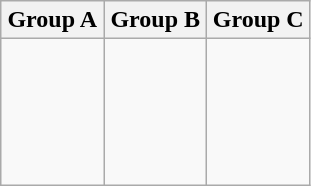<table class="wikitable">
<tr>
<th width=33%>Group A</th>
<th width=33%>Group B</th>
<th width=33%>Group C</th>
</tr>
<tr>
<td><br><br>
<br>
<br>
<br></td>
<td><br><br>
<br>
<br>
<br></td>
<td><br><br>
<br>
<br>
<br></td>
</tr>
</table>
